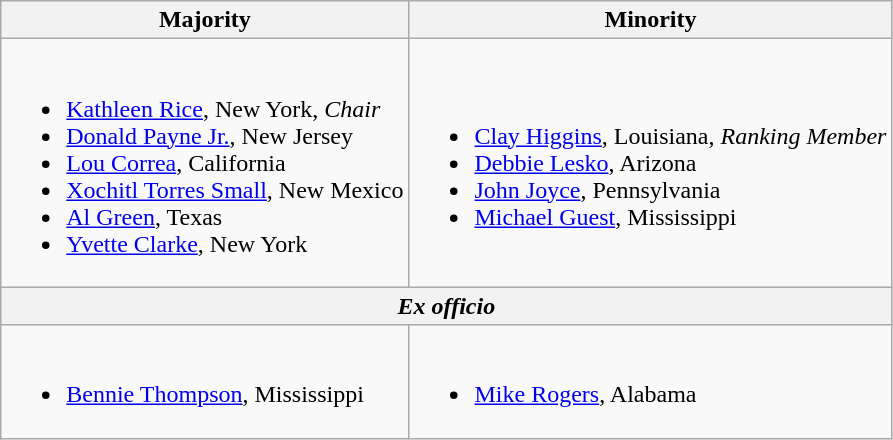<table class="wikitable">
<tr>
<th>Majority</th>
<th>Minority</th>
</tr>
<tr>
<td><br><ul><li><a href='#'>Kathleen Rice</a>, New York, <em>Chair</em></li><li><a href='#'>Donald Payne Jr.</a>, New Jersey</li><li><a href='#'>Lou Correa</a>, California</li><li><a href='#'>Xochitl Torres Small</a>, New Mexico</li><li><a href='#'>Al Green</a>, Texas</li><li><a href='#'>Yvette Clarke</a>, New York</li></ul></td>
<td><br><ul><li><a href='#'>Clay Higgins</a>, Louisiana, <em>Ranking Member</em></li><li><a href='#'>Debbie Lesko</a>, Arizona</li><li><a href='#'>John Joyce</a>, Pennsylvania</li><li><a href='#'>Michael Guest</a>, Mississippi</li></ul></td>
</tr>
<tr>
<th colspan="2"><em>Ex officio</em></th>
</tr>
<tr>
<td><br><ul><li><a href='#'>Bennie Thompson</a>, Mississippi</li></ul></td>
<td><br><ul><li><a href='#'>Mike Rogers</a>, Alabama</li></ul></td>
</tr>
</table>
